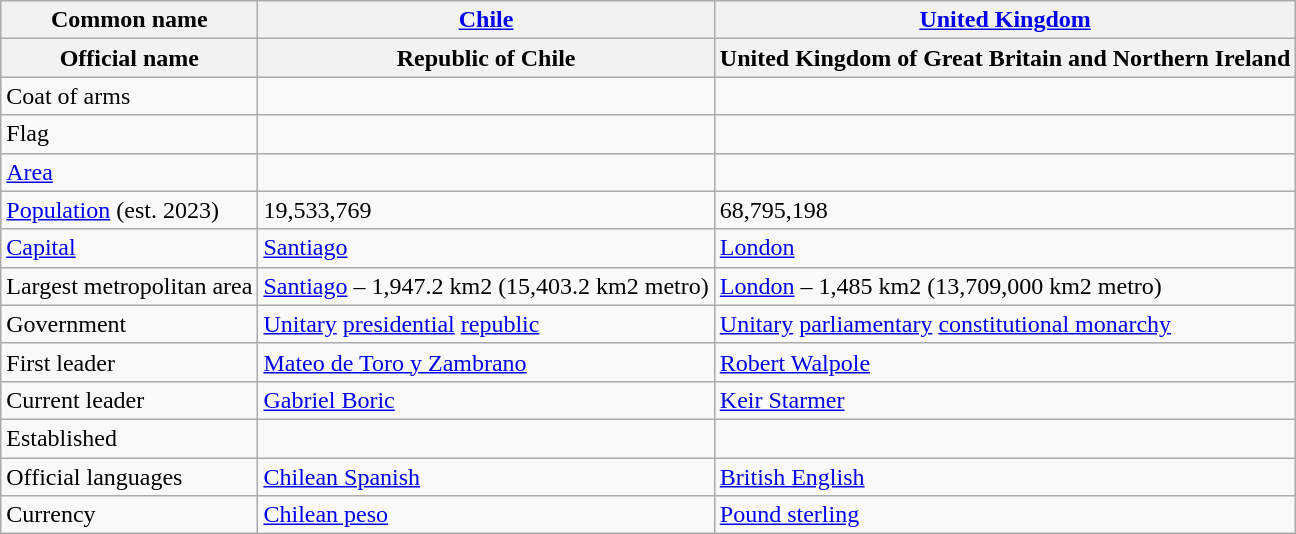<table class="wikitable">
<tr>
<th>Common name</th>
<th><a href='#'>Chile</a></th>
<th><a href='#'>United Kingdom</a></th>
</tr>
<tr>
<th>Official name</th>
<th>Republic of Chile</th>
<th>United Kingdom of Great Britain and Northern Ireland</th>
</tr>
<tr>
<td>Coat of arms</td>
<td style="text-align:center"></td>
<td style="text-align:center"></td>
</tr>
<tr>
<td>Flag</td>
<td style="text-align:center"></td>
<td style="text-align:center"></td>
</tr>
<tr>
<td><a href='#'>Area</a></td>
<td></td>
<td></td>
</tr>
<tr>
<td><a href='#'>Population</a> (est. 2023)</td>
<td>19,533,769</td>
<td>68,795,198</td>
</tr>
<tr>
<td><a href='#'>Capital</a></td>
<td><a href='#'>Santiago</a></td>
<td><a href='#'>London</a></td>
</tr>
<tr>
<td>Largest metropolitan area</td>
<td><a href='#'>Santiago</a> – 1,947.2 km2 (15,403.2 km2 metro)</td>
<td><a href='#'>London</a> – 1,485 km2  (13,709,000 km2 metro)</td>
</tr>
<tr>
<td>Government</td>
<td><a href='#'>Unitary</a> <a href='#'>presidential</a> <a href='#'>republic</a></td>
<td><a href='#'>Unitary</a> <a href='#'>parliamentary</a> <a href='#'>constitutional monarchy</a></td>
</tr>
<tr>
<td>First leader</td>
<td><a href='#'>Mateo de Toro y Zambrano</a></td>
<td><a href='#'>Robert Walpole</a></td>
</tr>
<tr>
<td>Current leader</td>
<td><a href='#'>Gabriel Boric</a></td>
<td><a href='#'>Keir Starmer</a></td>
</tr>
<tr>
<td>Established</td>
<td></td>
<td></td>
</tr>
<tr>
<td>Official languages</td>
<td><a href='#'>Chilean Spanish</a></td>
<td><a href='#'>British English</a></td>
</tr>
<tr>
<td>Currency</td>
<td><a href='#'>Chilean peso</a></td>
<td><a href='#'>Pound sterling</a></td>
</tr>
</table>
